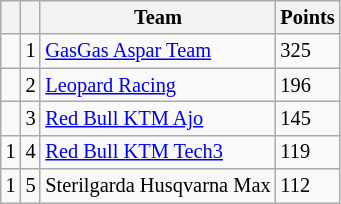<table class="wikitable" style="font-size: 85%;">
<tr>
<th></th>
<th></th>
<th>Team</th>
<th>Points</th>
</tr>
<tr>
<td></td>
<td align=center>1</td>
<td> <a href='#'>GasGas Aspar Team</a></td>
<td align=left>325</td>
</tr>
<tr>
<td></td>
<td align=center>2</td>
<td> <a href='#'>Leopard Racing</a></td>
<td align=left>196</td>
</tr>
<tr>
<td></td>
<td align=center>3</td>
<td> <a href='#'>Red Bull KTM Ajo</a></td>
<td align=left>145</td>
</tr>
<tr>
<td> 1</td>
<td align=center>4</td>
<td> <a href='#'>Red Bull KTM Tech3</a></td>
<td align=left>119</td>
</tr>
<tr>
<td> 1</td>
<td align=center>5</td>
<td> Sterilgarda Husqvarna Max</td>
<td align=left>112</td>
</tr>
</table>
